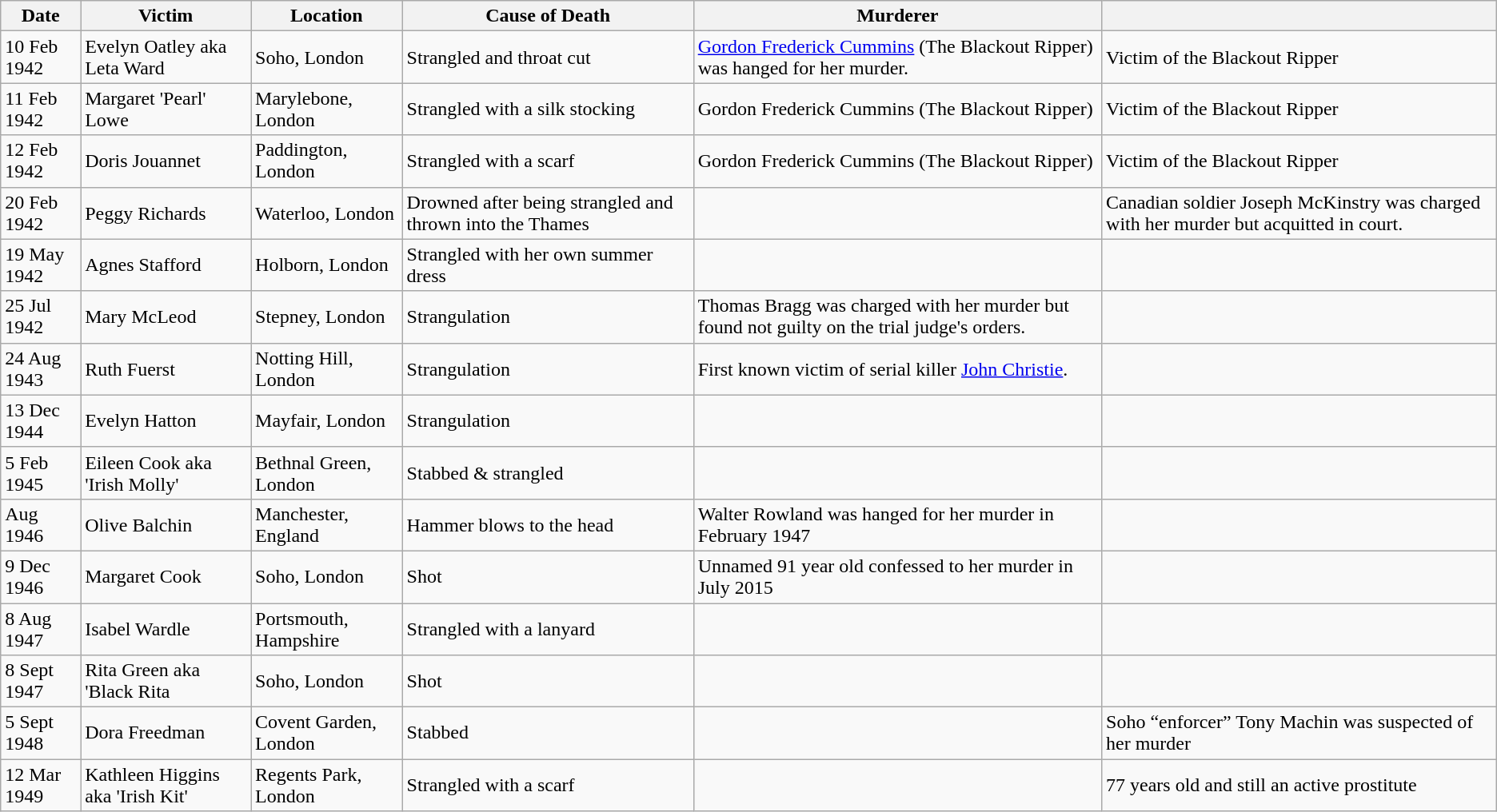<table class="wikitable">
<tr>
<th>Date</th>
<th>Victim</th>
<th>Location</th>
<th>Cause of Death</th>
<th>Murderer</th>
<th></th>
</tr>
<tr>
<td>10 Feb 1942</td>
<td>Evelyn Oatley aka Leta Ward</td>
<td>Soho, London</td>
<td>Strangled and throat cut</td>
<td><a href='#'>Gordon Frederick Cummins</a> (The Blackout Ripper) was hanged for her murder.</td>
<td>Victim of the Blackout Ripper</td>
</tr>
<tr>
<td>11 Feb 1942</td>
<td>Margaret 'Pearl' Lowe</td>
<td>Marylebone, London</td>
<td>Strangled with a silk stocking</td>
<td>Gordon Frederick Cummins (The Blackout Ripper)</td>
<td>Victim of the Blackout Ripper</td>
</tr>
<tr>
<td>12 Feb 1942</td>
<td>Doris Jouannet</td>
<td>Paddington, London</td>
<td>Strangled with a scarf</td>
<td>Gordon Frederick Cummins (The Blackout Ripper)</td>
<td>Victim of the Blackout Ripper</td>
</tr>
<tr>
<td>20 Feb 1942</td>
<td>Peggy Richards</td>
<td>Waterloo, London</td>
<td>Drowned after being strangled and thrown into the Thames</td>
<td></td>
<td>Canadian soldier Joseph McKinstry was charged with her murder but acquitted in court.</td>
</tr>
<tr>
<td>19 May 1942</td>
<td>Agnes Stafford</td>
<td>Holborn, London</td>
<td>Strangled with her own summer dress</td>
<td></td>
<td></td>
</tr>
<tr>
<td>25 Jul 1942</td>
<td>Mary McLeod</td>
<td>Stepney, London</td>
<td>Strangulation</td>
<td>Thomas Bragg was charged with her murder but found not guilty on the trial judge's orders.</td>
<td></td>
</tr>
<tr>
<td>24 Aug 1943</td>
<td>Ruth Fuerst</td>
<td>Notting Hill, London</td>
<td>Strangulation</td>
<td>First known victim of serial killer <a href='#'>John Christie</a>.</td>
<td></td>
</tr>
<tr>
<td>13 Dec 1944</td>
<td>Evelyn Hatton</td>
<td>Mayfair, London</td>
<td>Strangulation</td>
<td></td>
<td></td>
</tr>
<tr>
<td>5 Feb 1945</td>
<td>Eileen Cook aka 'Irish Molly'</td>
<td>Bethnal Green, London</td>
<td>Stabbed & strangled</td>
<td></td>
<td></td>
</tr>
<tr>
<td>Aug 1946</td>
<td>Olive Balchin</td>
<td>Manchester, England</td>
<td>Hammer blows to the head</td>
<td>Walter Rowland was hanged for her murder in February 1947</td>
<td></td>
</tr>
<tr>
<td>9 Dec 1946</td>
<td>Margaret Cook</td>
<td>Soho, London</td>
<td>Shot</td>
<td>Unnamed 91 year old confessed to her murder in July 2015</td>
<td></td>
</tr>
<tr>
<td>8 Aug 1947</td>
<td>Isabel Wardle</td>
<td>Portsmouth, Hampshire</td>
<td>Strangled with a lanyard</td>
<td></td>
<td></td>
</tr>
<tr>
<td>8 Sept 1947</td>
<td>Rita Green aka 'Black Rita</td>
<td>Soho, London</td>
<td>Shot</td>
<td></td>
<td></td>
</tr>
<tr>
<td>5 Sept 1948</td>
<td>Dora Freedman</td>
<td>Covent Garden, London</td>
<td>Stabbed</td>
<td></td>
<td>Soho “enforcer” Tony Machin was suspected of her murder</td>
</tr>
<tr>
<td>12 Mar 1949</td>
<td>Kathleen Higgins aka 'Irish Kit'</td>
<td>Regents Park, London</td>
<td>Strangled with a scarf</td>
<td></td>
<td>77 years old and still an active prostitute</td>
</tr>
</table>
